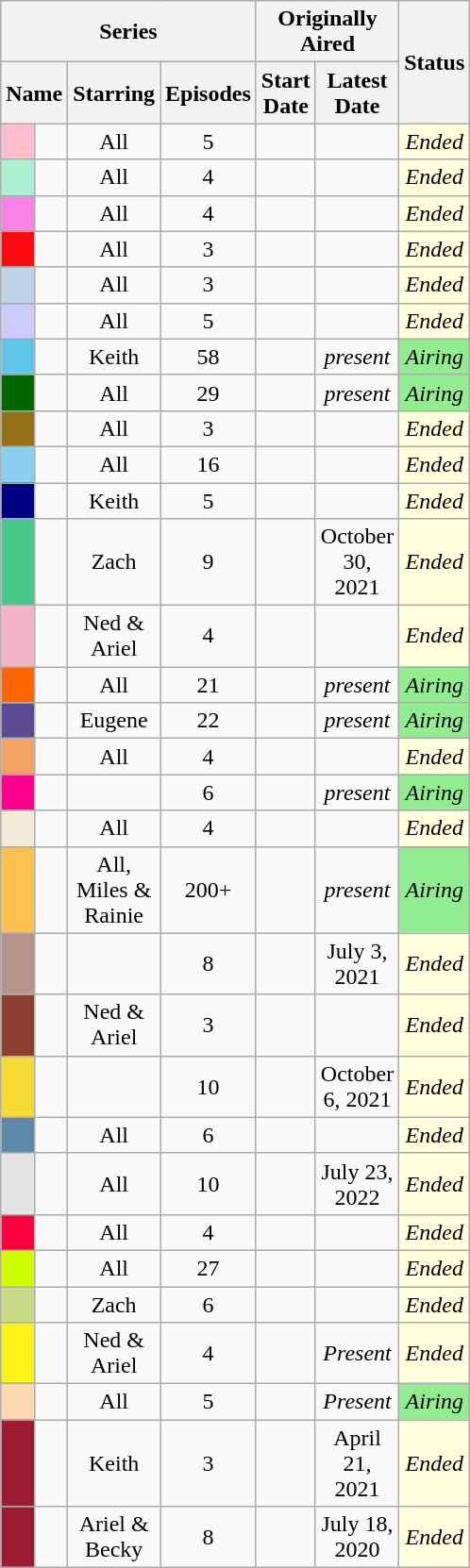<table class="wikitable plainrowheaders" border="2" width="75" style="text-align:center;">
<tr>
<th colspan=4 style="width: 6%;">Series</th>
<th colspan=2 style="width: 6%;">Originally Aired</th>
<th rowspan=2 style="width: 12%;">Status</th>
</tr>
<tr>
<th colspan=2 style="width: 6%;">Name</th>
<th style="width: 12%;">Starring</th>
<th style="width: 6%;">Episodes</th>
<th style="width: 6%;">Start Date</th>
<th style="width: 6%;">Latest Date</th>
</tr>
<tr>
<td style="background:#ffc0cb;"></td>
<td></td>
<td>All</td>
<td>5</td>
<td></td>
<td></td>
<td style="background:#ffffdd;"><em>Ended</em></td>
</tr>
<tr>
<td style="background:#aaf0d1;"></td>
<td></td>
<td>All</td>
<td>4</td>
<td></td>
<td></td>
<td style="background:#ffffdd;"><em>Ended</em></td>
</tr>
<tr>
<td style="background:#f984e5;"></td>
<td></td>
<td>All</td>
<td>4</td>
<td></td>
<td></td>
<td style="background:#ffffdd;"><em>Ended</em></td>
</tr>
<tr>
<td style="background:#ff0a0e;"></td>
<td></td>
<td>All</td>
<td>3</td>
<td></td>
<td></td>
<td style="background:#ffffdd;"><em>Ended</em></td>
</tr>
<tr>
<td style="background:#bcd4e6;"></td>
<td></td>
<td>All</td>
<td>3</td>
<td></td>
<td></td>
<td style="background:#ffffdd;"><em>Ended</em></td>
</tr>
<tr>
<td style="background:#ccccff;"></td>
<td></td>
<td>All</td>
<td>5</td>
<td></td>
<td></td>
<td style="background:#ffffdd;"><em>Ended</em></td>
</tr>
<tr>
<td style="background:#5EC7E9;"></td>
<td></td>
<td>Keith</td>
<td>58</td>
<td></td>
<td><em>present</em></td>
<td style="background:lightgreen"><em>Airing</em></td>
</tr>
<tr>
<td style="background:#006600;"></td>
<td></td>
<td>All</td>
<td>29</td>
<td></td>
<td><em>present</em></td>
<td style="background:lightgreen"><em>Airing</em></td>
</tr>
<tr>
<td style="background:#967117;"></td>
<td></td>
<td>All</td>
<td>3</td>
<td></td>
<td></td>
<td style="background:#ffffdd;"><em>Ended</em></td>
</tr>
<tr>
<td style="background:#89cff0;"></td>
<td></td>
<td>All</td>
<td>16</td>
<td></td>
<td></td>
<td style="background:#ffffdd;"><em>Ended</em></td>
</tr>
<tr>
<td style="background:#000080;"></td>
<td></td>
<td>Keith</td>
<td>5</td>
<td></td>
<td></td>
<td style="background:#ffffdd;"><em>Ended</em></td>
</tr>
<tr>
<td style="background:#46C88B;"></td>
<td></td>
<td>Zach</td>
<td>9</td>
<td></td>
<td>October 30, 2021</td>
<td style="background:#ffffdd;"><em>Ended</em></td>
</tr>
<tr>
<td style="background:#F3B2C7;"></td>
<td></td>
<td>Ned & Ariel</td>
<td>4</td>
<td></td>
<td></td>
<td style="background:#ffffdd;"><em>Ended</em></td>
</tr>
<tr>
<td style="background:#FF6600;"></td>
<td></td>
<td>All</td>
<td>21</td>
<td></td>
<td><em>present</em></td>
<td style="background:lightgreen"><em>Airing</em></td>
</tr>
<tr>
<td style="background:#5C4A92;"></td>
<td></td>
<td>Eugene</td>
<td>22</td>
<td></td>
<td><em>present</em></td>
<td style="background:lightgreen"><em>Airing</em></td>
</tr>
<tr>
<td style="background:#f4a460;"></td>
<td></td>
<td>All</td>
<td>4</td>
<td></td>
<td></td>
<td style="background:#ffffdd;"><em>Ended</em></td>
</tr>
<tr>
<td style="background:#ff008c;"></td>
<td></td>
<td></td>
<td>6</td>
<td></td>
<td><em>present</em></td>
<td style="background:lightgreen"><em>Airing</em></td>
</tr>
<tr>
<td style="background:#f0ead6;"></td>
<td></td>
<td>All</td>
<td>4</td>
<td></td>
<td></td>
<td style="background:#ffffdd;"><em>Ended</em></td>
</tr>
<tr>
<td style="background:#FDC14F;"></td>
<td></td>
<td>All, Miles & Rainie</td>
<td>200+</td>
<td></td>
<td><em>present</em></td>
<td style="background:lightgreen"><em>Airing</em></td>
</tr>
<tr>
<td style="background:#B7938D;"></td>
<td></td>
<td></td>
<td>8</td>
<td></td>
<td>July 3, 2021</td>
<td style="background:#ffffdd;"><em>Ended</em></td>
</tr>
<tr>
<td style="background:#8D3F30;"></td>
<td></td>
<td>Ned & Ariel</td>
<td>3</td>
<td></td>
<td></td>
<td style="background:#ffffdd;"><em>Ended</em></td>
</tr>
<tr>
<td style="background:#f6db35;"></td>
<td></td>
<td></td>
<td>10</td>
<td></td>
<td>October 6, 2021</td>
<td style="background:#ffffdd;"><em>Ended</em></td>
</tr>
<tr>
<td style="background:#5d8aa8;"></td>
<td></td>
<td>All</td>
<td>6</td>
<td></td>
<td></td>
<td style="background:#ffffdd;"><em>Ended</em></td>
</tr>
<tr>
<td style="background:#E5E4E2;"></td>
<td></td>
<td>All</td>
<td>10</td>
<td></td>
<td>July 23, 2022</td>
<td style="background:#ffffdd;"><em>Ended</em></td>
</tr>
<tr>
<td style="background:#ff003f;"></td>
<td></td>
<td>All</td>
<td>4</td>
<td></td>
<td></td>
<td style="background:#ffffdd;"><em>Ended</em></td>
</tr>
<tr>
<td style="background:#ccff00;"></td>
<td></td>
<td>All</td>
<td>27</td>
<td></td>
<td></td>
<td style="background:#ffffdd;"><em>Ended</em></td>
</tr>
<tr>
<td style="background:#c9dc87;"></td>
<td></td>
<td>Zach</td>
<td>6</td>
<td></td>
<td></td>
<td style="background:#ffffdd;"><em>Ended</em></td>
</tr>
<tr>
<td style="background:#fff217;"></td>
<td></td>
<td>Ned & Ariel</td>
<td>4</td>
<td></td>
<td><em>Present</em></td>
<td style="background:#ffffdd;"><em>Ended</em></td>
</tr>
<tr>
<td style="background:#FED8B1;"></td>
<td></td>
<td>All</td>
<td>5</td>
<td></td>
<td><em>Present</em></td>
<td style="background:lightgreen"><em>Airing</em></td>
</tr>
<tr>
<td style="background:#9b1c31;"></td>
<td></td>
<td>Keith</td>
<td>3</td>
<td></td>
<td>April 21, 2021</td>
<td style="background:#ffffdd;"><em>Ended</em></td>
</tr>
<tr>
<td style="background:#9b1c31;"></td>
<td></td>
<td>Ariel & Becky</td>
<td>8</td>
<td></td>
<td>July 18, 2020</td>
<td style="background:#ffffdd;"><em>Ended</em></td>
</tr>
</table>
